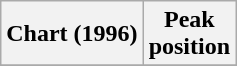<table class="wikitable">
<tr>
<th>Chart (1996)</th>
<th>Peak<br>position</th>
</tr>
<tr>
</tr>
</table>
